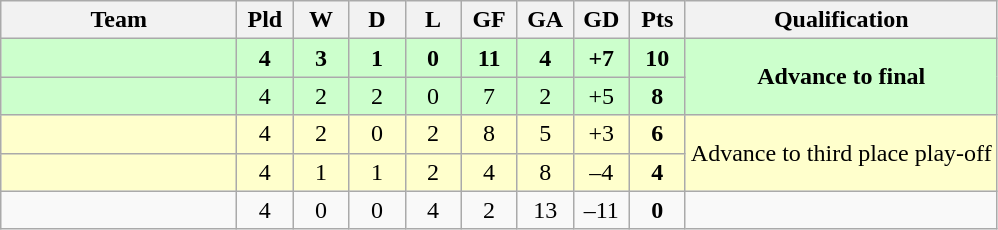<table class="wikitable" style="text-align: center;">
<tr>
<th width=150>Team</th>
<th width=30>Pld</th>
<th width=30>W</th>
<th width=30>D</th>
<th width=30>L</th>
<th width=30>GF</th>
<th width=30>GA</th>
<th width=30>GD</th>
<th width=30>Pts</th>
<th>Qualification</th>
</tr>
<tr bgcolor=#CCFFCC>
<td align=left><strong></strong></td>
<td><strong>4</strong></td>
<td><strong>3</strong></td>
<td><strong>1</strong></td>
<td><strong>0</strong></td>
<td><strong>11</strong></td>
<td><strong>4</strong></td>
<td><strong>+7</strong></td>
<td><strong>10</strong></td>
<td rowspan=2><strong>Advance to final</strong></td>
</tr>
<tr bgcolor=#CCFFCC>
<td align=left></td>
<td>4</td>
<td>2</td>
<td>2</td>
<td>0</td>
<td>7</td>
<td>2</td>
<td>+5</td>
<td><strong>8</strong></td>
</tr>
<tr bgcolor=ffffcc>
<td align=left></td>
<td>4</td>
<td>2</td>
<td>0</td>
<td>2</td>
<td>8</td>
<td>5</td>
<td>+3</td>
<td><strong>6</strong></td>
<td rowspan=2>Advance to third place play-off</td>
</tr>
<tr bgcolor=ffffcc>
<td align=left></td>
<td>4</td>
<td>1</td>
<td>1</td>
<td>2</td>
<td>4</td>
<td>8</td>
<td>–4</td>
<td><strong>4</strong></td>
</tr>
<tr>
<td align=left></td>
<td>4</td>
<td>0</td>
<td>0</td>
<td>4</td>
<td>2</td>
<td>13</td>
<td>–11</td>
<td><strong>0</strong></td>
<td></td>
</tr>
</table>
